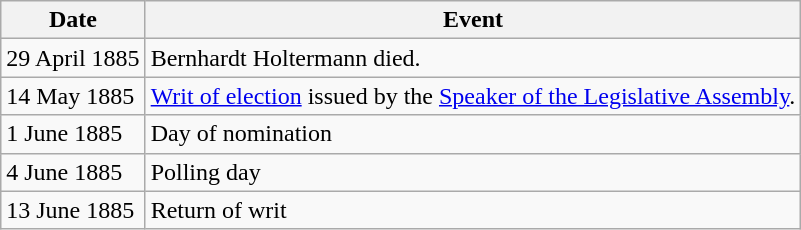<table class="wikitable">
<tr>
<th>Date</th>
<th>Event</th>
</tr>
<tr>
<td>29 April 1885</td>
<td>Bernhardt Holtermann died.</td>
</tr>
<tr>
<td>14 May 1885</td>
<td><a href='#'>Writ of election</a> issued by the <a href='#'>Speaker of the Legislative Assembly</a>.</td>
</tr>
<tr>
<td>1 June 1885</td>
<td>Day of nomination</td>
</tr>
<tr>
<td>4 June 1885</td>
<td>Polling day</td>
</tr>
<tr>
<td>13 June 1885</td>
<td>Return of writ</td>
</tr>
</table>
